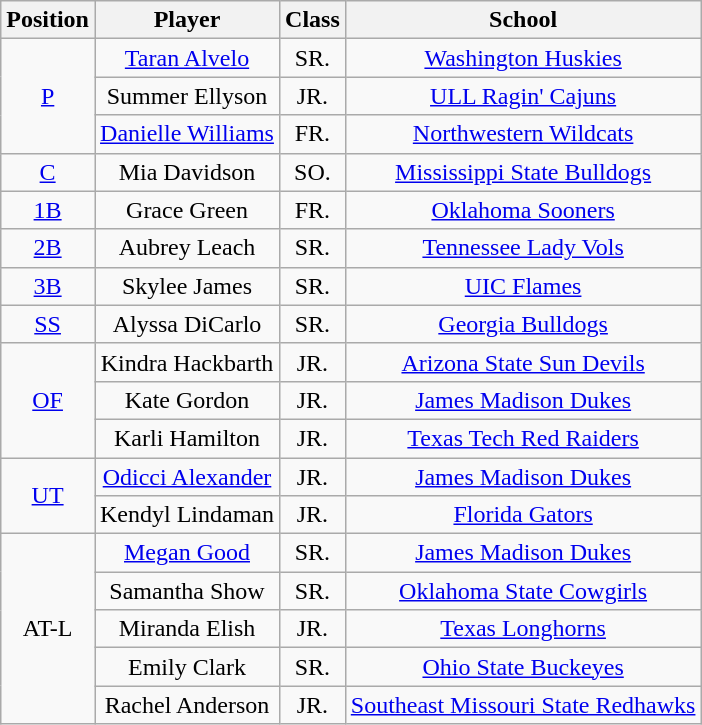<table class="wikitable">
<tr>
<th>Position</th>
<th>Player</th>
<th>Class</th>
<th>School</th>
</tr>
<tr align=center>
<td rowspan=3><a href='#'>P</a></td>
<td><a href='#'>Taran Alvelo</a></td>
<td>SR.</td>
<td><a href='#'>Washington Huskies</a></td>
</tr>
<tr align=center>
<td>Summer Ellyson</td>
<td>JR.</td>
<td><a href='#'>ULL Ragin' Cajuns</a></td>
</tr>
<tr align=center>
<td><a href='#'>Danielle Williams</a></td>
<td>FR.</td>
<td><a href='#'>Northwestern Wildcats</a></td>
</tr>
<tr align=center>
<td rowspan=1><a href='#'>C</a></td>
<td>Mia Davidson</td>
<td>SO.</td>
<td><a href='#'>Mississippi State Bulldogs</a></td>
</tr>
<tr align=center>
<td rowspan=1><a href='#'>1B</a></td>
<td>Grace Green</td>
<td>FR.</td>
<td><a href='#'>Oklahoma Sooners</a></td>
</tr>
<tr align=center>
<td rowspan=1><a href='#'>2B</a></td>
<td>Aubrey Leach</td>
<td>SR.</td>
<td><a href='#'>Tennessee Lady Vols</a></td>
</tr>
<tr align=center>
<td rowspan=1><a href='#'>3B</a></td>
<td>Skylee James</td>
<td>SR.</td>
<td><a href='#'>UIC Flames</a></td>
</tr>
<tr align=center>
<td rowspan=1><a href='#'>SS</a></td>
<td>Alyssa DiCarlo</td>
<td>SR.</td>
<td><a href='#'>Georgia Bulldogs</a></td>
</tr>
<tr align=center>
<td rowspan=3><a href='#'>OF</a></td>
<td>Kindra Hackbarth</td>
<td>JR.</td>
<td><a href='#'>Arizona State Sun Devils</a></td>
</tr>
<tr align=center>
<td>Kate Gordon</td>
<td>JR.</td>
<td><a href='#'>James Madison Dukes</a></td>
</tr>
<tr align=center>
<td>Karli Hamilton</td>
<td>JR.</td>
<td><a href='#'>Texas Tech Red Raiders</a></td>
</tr>
<tr align=center>
<td rowspan=2><a href='#'>UT</a></td>
<td><a href='#'>Odicci Alexander</a></td>
<td>JR.</td>
<td><a href='#'>James Madison Dukes</a></td>
</tr>
<tr align=center>
<td>Kendyl Lindaman</td>
<td>JR.</td>
<td><a href='#'>Florida Gators</a></td>
</tr>
<tr align=center>
<td rowspan=5>AT-L</td>
<td><a href='#'>Megan Good</a></td>
<td>SR.</td>
<td><a href='#'>James Madison Dukes</a></td>
</tr>
<tr align=center>
<td>Samantha Show</td>
<td>SR.</td>
<td><a href='#'>Oklahoma State Cowgirls</a></td>
</tr>
<tr align=center>
<td>Miranda Elish</td>
<td>JR.</td>
<td><a href='#'>Texas Longhorns</a></td>
</tr>
<tr align=center>
<td>Emily Clark</td>
<td>SR.</td>
<td><a href='#'>Ohio State Buckeyes</a></td>
</tr>
<tr align=center>
<td>Rachel Anderson</td>
<td>JR.</td>
<td><a href='#'>Southeast Missouri State Redhawks</a></td>
</tr>
</table>
